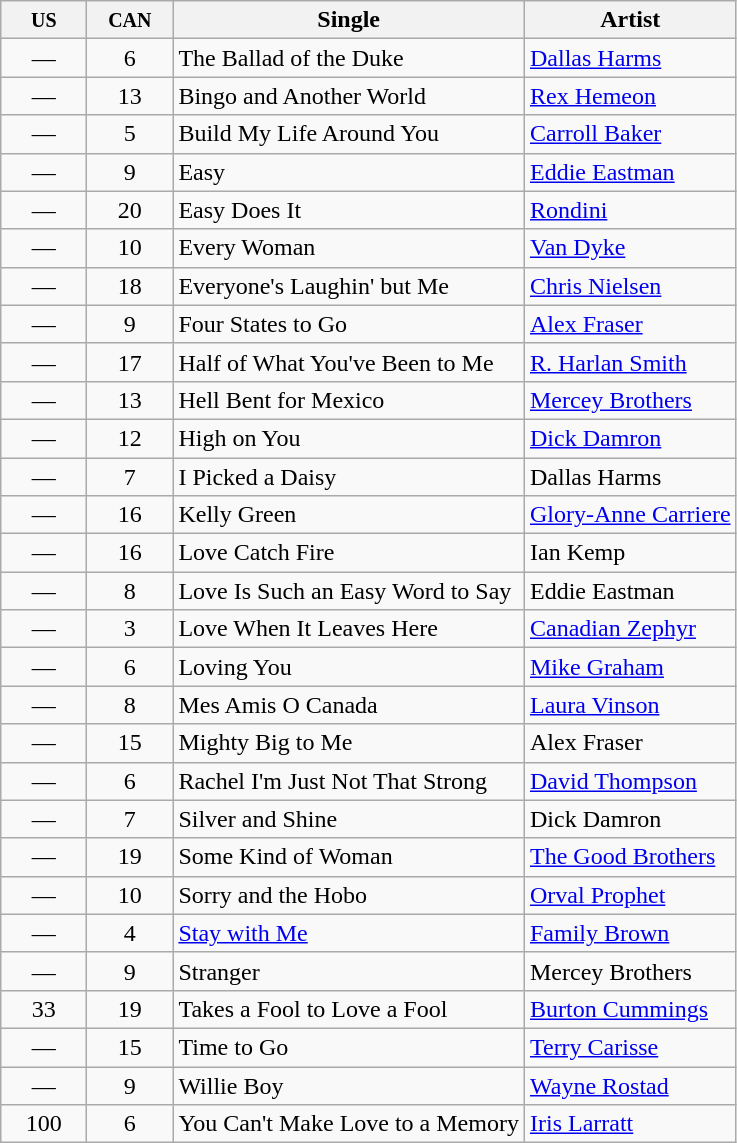<table class="wikitable sortable">
<tr>
<th width="50"><small>US</small></th>
<th width="50"><small>CAN</small></th>
<th>Single</th>
<th>Artist</th>
</tr>
<tr>
<td align="center">—</td>
<td align="center">6</td>
<td>The Ballad of the Duke</td>
<td><a href='#'>Dallas Harms</a></td>
</tr>
<tr>
<td align="center">—</td>
<td align="center">13</td>
<td>Bingo and Another World</td>
<td><a href='#'>Rex Hemeon</a></td>
</tr>
<tr>
<td align="center">—</td>
<td align="center">5</td>
<td>Build My Life Around You</td>
<td><a href='#'>Carroll Baker</a></td>
</tr>
<tr>
<td align="center">—</td>
<td align="center">9</td>
<td>Easy</td>
<td><a href='#'>Eddie Eastman</a></td>
</tr>
<tr>
<td align="center">—</td>
<td align="center">20</td>
<td>Easy Does It</td>
<td><a href='#'>Rondini</a></td>
</tr>
<tr>
<td align="center">—</td>
<td align="center">10</td>
<td>Every Woman</td>
<td><a href='#'>Van Dyke</a></td>
</tr>
<tr>
<td align="center">—</td>
<td align="center">18</td>
<td>Everyone's Laughin' but Me</td>
<td><a href='#'>Chris Nielsen</a></td>
</tr>
<tr>
<td align="center">—</td>
<td align="center">9</td>
<td>Four States to Go</td>
<td><a href='#'>Alex Fraser</a></td>
</tr>
<tr>
<td align="center">—</td>
<td align="center">17</td>
<td>Half of What You've Been to Me</td>
<td><a href='#'>R. Harlan Smith</a></td>
</tr>
<tr>
<td align="center">—</td>
<td align="center">13</td>
<td>Hell Bent for Mexico</td>
<td><a href='#'>Mercey Brothers</a></td>
</tr>
<tr>
<td align="center">—</td>
<td align="center">12</td>
<td>High on You</td>
<td><a href='#'>Dick Damron</a></td>
</tr>
<tr>
<td align="center">—</td>
<td align="center">7</td>
<td>I Picked a Daisy</td>
<td>Dallas Harms</td>
</tr>
<tr>
<td align="center">—</td>
<td align="center">16</td>
<td>Kelly Green</td>
<td><a href='#'>Glory-Anne Carriere</a></td>
</tr>
<tr>
<td align="center">—</td>
<td align="center">16</td>
<td>Love Catch Fire</td>
<td>Ian Kemp</td>
</tr>
<tr>
<td align="center">—</td>
<td align="center">8</td>
<td>Love Is Such an Easy Word to Say</td>
<td>Eddie Eastman</td>
</tr>
<tr>
<td align="center">—</td>
<td align="center">3</td>
<td>Love When It Leaves Here</td>
<td><a href='#'>Canadian Zephyr</a></td>
</tr>
<tr>
<td align="center">—</td>
<td align="center">6</td>
<td>Loving You</td>
<td><a href='#'>Mike Graham</a></td>
</tr>
<tr>
<td align="center">—</td>
<td align="center">8</td>
<td>Mes Amis O Canada</td>
<td><a href='#'>Laura Vinson</a></td>
</tr>
<tr>
<td align="center">—</td>
<td align="center">15</td>
<td>Mighty Big to Me</td>
<td>Alex Fraser</td>
</tr>
<tr>
<td align="center">—</td>
<td align="center">6</td>
<td>Rachel I'm Just Not That Strong</td>
<td><a href='#'>David Thompson</a></td>
</tr>
<tr>
<td align="center">—</td>
<td align="center">7</td>
<td>Silver and Shine</td>
<td>Dick Damron</td>
</tr>
<tr>
<td align="center">—</td>
<td align="center">19</td>
<td>Some Kind of Woman</td>
<td><a href='#'>The Good Brothers</a></td>
</tr>
<tr>
<td align="center">—</td>
<td align="center">10</td>
<td>Sorry and the Hobo</td>
<td><a href='#'>Orval Prophet</a></td>
</tr>
<tr>
<td align="center">—</td>
<td align="center">4</td>
<td><a href='#'>Stay with Me</a></td>
<td><a href='#'>Family Brown</a></td>
</tr>
<tr>
<td align="center">—</td>
<td align="center">9</td>
<td>Stranger</td>
<td>Mercey Brothers</td>
</tr>
<tr>
<td align="center">33</td>
<td align="center">19</td>
<td>Takes a Fool to Love a Fool</td>
<td><a href='#'>Burton Cummings</a></td>
</tr>
<tr>
<td align="center">—</td>
<td align="center">15</td>
<td>Time to Go</td>
<td><a href='#'>Terry Carisse</a></td>
</tr>
<tr>
<td align="center">—</td>
<td align="center">9</td>
<td>Willie Boy</td>
<td><a href='#'>Wayne Rostad</a></td>
</tr>
<tr>
<td align="center">100</td>
<td align="center">6</td>
<td>You Can't Make Love to a Memory</td>
<td><a href='#'>Iris Larratt</a></td>
</tr>
</table>
